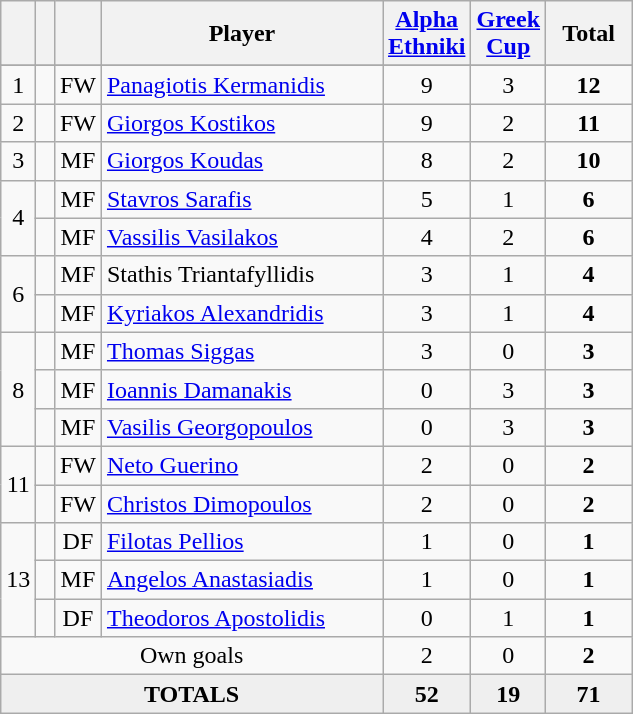<table class="wikitable sortable" style="text-align:center">
<tr>
<th width=5></th>
<th width=5></th>
<th width=5></th>
<th width=180>Player</th>
<th width=30><a href='#'>Alpha Ethniki</a></th>
<th width=30><a href='#'>Greek Cup</a></th>
<th width=50>Total</th>
</tr>
<tr>
</tr>
<tr>
<td>1</td>
<td></td>
<td>FW</td>
<td align=left> <a href='#'>Panagiotis Kermanidis</a></td>
<td>9</td>
<td>3</td>
<td><strong>12</strong></td>
</tr>
<tr>
<td>2</td>
<td></td>
<td>FW</td>
<td align=left> <a href='#'>Giorgos Kostikos</a></td>
<td>9</td>
<td>2</td>
<td><strong>11</strong></td>
</tr>
<tr>
<td>3</td>
<td></td>
<td>MF</td>
<td align=left> <a href='#'>Giorgos Koudas</a></td>
<td>8</td>
<td>2</td>
<td><strong>10</strong></td>
</tr>
<tr>
<td rowspan=2>4</td>
<td></td>
<td>MF</td>
<td align=left> <a href='#'>Stavros Sarafis</a></td>
<td>5</td>
<td>1</td>
<td><strong>6</strong></td>
</tr>
<tr>
<td></td>
<td>MF</td>
<td align=left> <a href='#'>Vassilis Vasilakos</a></td>
<td>4</td>
<td>2</td>
<td><strong>6</strong></td>
</tr>
<tr>
<td rowspan=2>6</td>
<td></td>
<td>MF</td>
<td align=left> Stathis Triantafyllidis</td>
<td>3</td>
<td>1</td>
<td><strong>4</strong></td>
</tr>
<tr>
<td></td>
<td>MF</td>
<td align=left> <a href='#'>Kyriakos Alexandridis</a></td>
<td>3</td>
<td>1</td>
<td><strong>4</strong></td>
</tr>
<tr>
<td rowspan=3>8</td>
<td></td>
<td>MF</td>
<td align=left> <a href='#'>Thomas Siggas</a></td>
<td>3</td>
<td>0</td>
<td><strong>3</strong></td>
</tr>
<tr>
<td></td>
<td>MF</td>
<td align=left> <a href='#'>Ioannis Damanakis</a></td>
<td>0</td>
<td>3</td>
<td><strong>3</strong></td>
</tr>
<tr>
<td></td>
<td>MF</td>
<td align=left> <a href='#'>Vasilis Georgopoulos</a></td>
<td>0</td>
<td>3</td>
<td><strong>3</strong></td>
</tr>
<tr>
<td rowspan=2>11</td>
<td></td>
<td>FW</td>
<td align=left> <a href='#'>Neto Guerino</a></td>
<td>2</td>
<td>0</td>
<td><strong>2</strong></td>
</tr>
<tr>
<td></td>
<td>FW</td>
<td align=left> <a href='#'>Christos Dimopoulos</a></td>
<td>2</td>
<td>0</td>
<td><strong>2</strong></td>
</tr>
<tr>
<td rowspan=3>13</td>
<td></td>
<td>DF</td>
<td align=left> <a href='#'>Filotas Pellios</a></td>
<td>1</td>
<td>0</td>
<td><strong>1</strong></td>
</tr>
<tr>
<td></td>
<td>MF</td>
<td align=left> <a href='#'>Angelos Anastasiadis</a></td>
<td>1</td>
<td>0</td>
<td><strong>1</strong></td>
</tr>
<tr>
<td></td>
<td>DF</td>
<td align=left> <a href='#'>Theodoros Apostolidis</a></td>
<td>0</td>
<td>1</td>
<td><strong>1</strong></td>
</tr>
<tr>
<td colspan="4">Own goals</td>
<td>2</td>
<td>0</td>
<td><strong>2</strong></td>
</tr>
<tr bgcolor="#EFEFEF">
<td colspan=4><strong>TOTALS</strong></td>
<td><strong>52</strong></td>
<td><strong>19</strong></td>
<td><strong>71</strong></td>
</tr>
</table>
